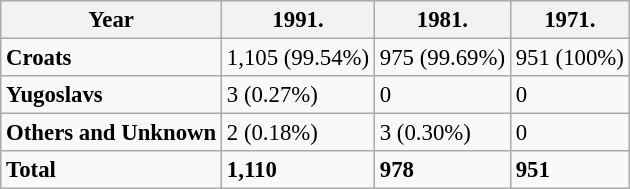<table class="wikitable" style="font-size:95%;">
<tr>
<th>Year</th>
<th>1991.</th>
<th>1981.</th>
<th>1971.</th>
</tr>
<tr>
<td><strong>Croats</strong></td>
<td>1,105 (99.54%)</td>
<td>975 (99.69%)</td>
<td>951 (100%)</td>
</tr>
<tr>
<td><strong>Yugoslavs</strong></td>
<td>3 (0.27%)</td>
<td>0</td>
<td>0</td>
</tr>
<tr>
<td><strong>Others and Unknown</strong></td>
<td>2 (0.18%)</td>
<td>3 (0.30%)</td>
<td>0</td>
</tr>
<tr>
<td><strong>Total</strong></td>
<td><strong>1,110</strong></td>
<td><strong>978</strong></td>
<td><strong>951</strong></td>
</tr>
</table>
